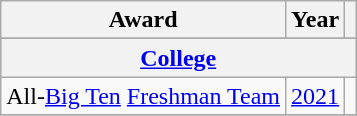<table class="wikitable">
<tr>
<th>Award</th>
<th>Year</th>
<th></th>
</tr>
<tr ALIGN="center" bgcolor="#e0e0e0">
</tr>
<tr ALIGN="center" bgcolor="#e0e0e0">
<th colspan="3"><a href='#'>College</a></th>
</tr>
<tr>
<td>All-<a href='#'>Big Ten</a> <a href='#'>Freshman Team</a></td>
<td><a href='#'>2021</a></td>
<td></td>
</tr>
<tr>
</tr>
</table>
